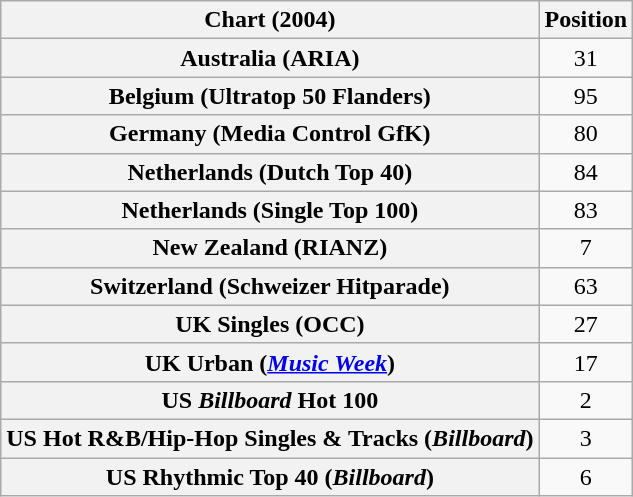<table class="wikitable sortable plainrowheaders" style="text-align:center">
<tr>
<th scope="col">Chart (2004)</th>
<th scope="col">Position</th>
</tr>
<tr>
<th scope="row">Australia (ARIA)</th>
<td>31</td>
</tr>
<tr>
<th scope="row">Belgium (Ultratop 50 Flanders)</th>
<td>95</td>
</tr>
<tr>
<th scope="row">Germany (Media Control GfK)</th>
<td>80</td>
</tr>
<tr>
<th scope="row">Netherlands (Dutch Top 40)</th>
<td>84</td>
</tr>
<tr>
<th scope="row">Netherlands (Single Top 100)</th>
<td>83</td>
</tr>
<tr>
<th scope="row">New Zealand (RIANZ)</th>
<td>7</td>
</tr>
<tr>
<th scope="row">Switzerland (Schweizer Hitparade)</th>
<td>63</td>
</tr>
<tr>
<th scope="row">UK Singles (OCC)</th>
<td>27</td>
</tr>
<tr>
<th scope="row">UK Urban (<em><a href='#'>Music Week</a></em>)</th>
<td>17</td>
</tr>
<tr>
<th scope="row">US <em>Billboard</em> Hot 100</th>
<td>2</td>
</tr>
<tr>
<th scope="row">US Hot R&B/Hip-Hop Singles & Tracks (<em>Billboard</em>)</th>
<td>3</td>
</tr>
<tr>
<th scope="row">US Rhythmic Top 40 (<em>Billboard</em>)</th>
<td>6</td>
</tr>
</table>
